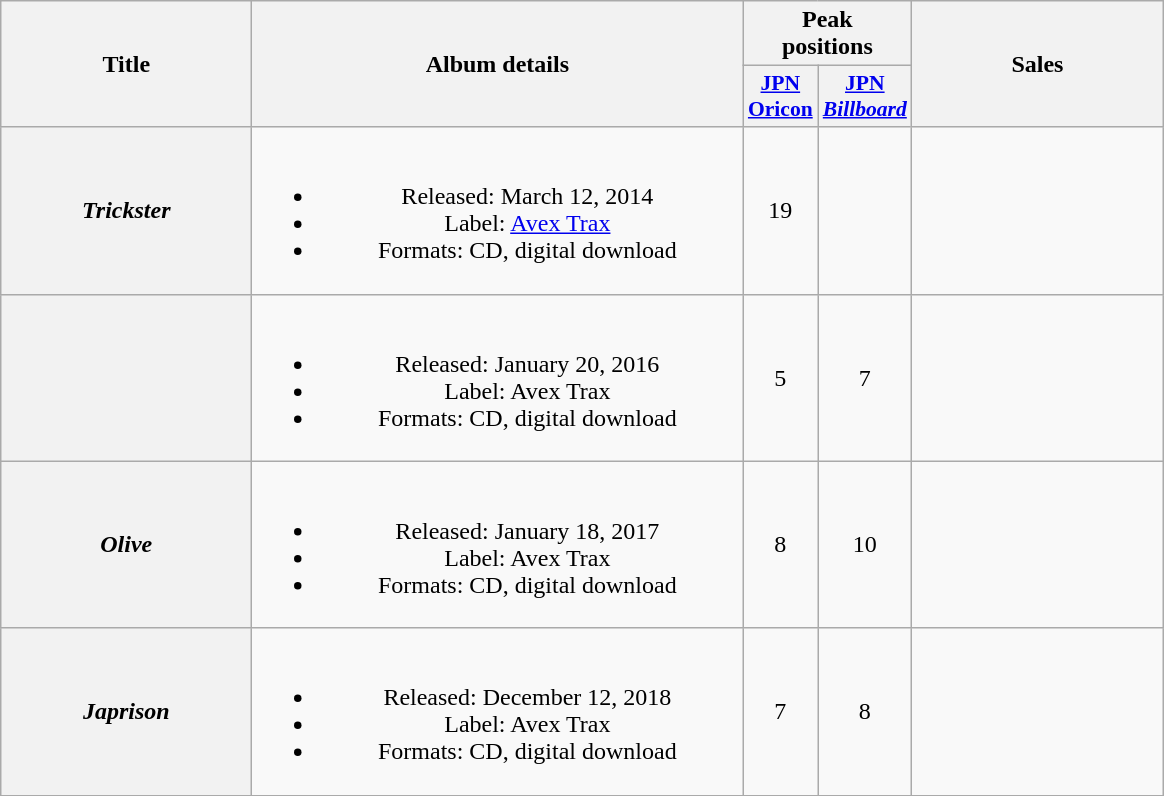<table class="wikitable plainrowheaders" style="text-align:center;">
<tr>
<th scope="col" rowspan="2" style="width:10em;">Title</th>
<th scope="col" rowspan="2" style="width:20em;">Album details</th>
<th scope="col" colspan="2">Peak<br>positions</th>
<th scope="col" rowspan="2" style="width:10em;">Sales</th>
</tr>
<tr>
<th scope="col" style="width:2.2em;font-size:90%;"><a href='#'>JPN<br>Oricon</a><br></th>
<th scope="col" style="width:2.2em;font-size:90%;"><a href='#'>JPN<br><em>Billboard</em></a><br></th>
</tr>
<tr>
<th scope="row"><em>Trickster</em></th>
<td><br><ul><li>Released: March 12, 2014</li><li>Label: <a href='#'>Avex Trax</a></li><li>Formats: CD, digital download</li></ul></td>
<td>19</td>
<td></td>
<td></td>
</tr>
<tr>
<th scope="row"></th>
<td><br><ul><li>Released: January 20, 2016</li><li>Label: Avex Trax</li><li>Formats: CD, digital download</li></ul></td>
<td>5</td>
<td>7</td>
<td></td>
</tr>
<tr>
<th scope="row"><em>Olive</em></th>
<td><br><ul><li>Released: January 18, 2017</li><li>Label: Avex Trax</li><li>Formats: CD, digital download</li></ul></td>
<td>8</td>
<td>10</td>
<td></td>
</tr>
<tr>
<th scope="row"><em>Japrison</em></th>
<td><br><ul><li>Released: December 12, 2018</li><li>Label: Avex Trax</li><li>Formats: CD, digital download</li></ul></td>
<td>7</td>
<td>8</td>
<td></td>
</tr>
</table>
